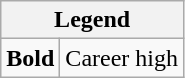<table class="wikitable mw-collapsible mw-collapsed">
<tr>
<th colspan="2">Legend</th>
</tr>
<tr>
<td><strong>Bold</strong></td>
<td>Career high</td>
</tr>
</table>
